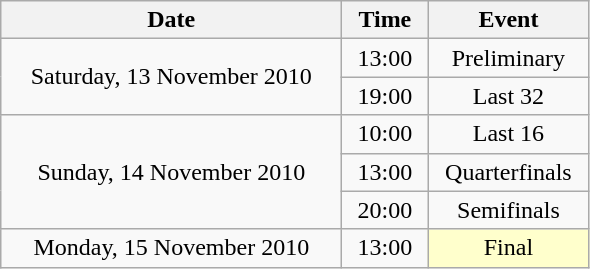<table class = "wikitable" style="text-align:center;">
<tr>
<th width=220>Date</th>
<th width=50>Time</th>
<th width=100>Event</th>
</tr>
<tr>
<td rowspan=2>Saturday, 13 November 2010</td>
<td>13:00</td>
<td>Preliminary</td>
</tr>
<tr>
<td>19:00</td>
<td>Last 32</td>
</tr>
<tr>
<td rowspan=3>Sunday, 14 November 2010</td>
<td>10:00</td>
<td>Last 16</td>
</tr>
<tr>
<td>13:00</td>
<td>Quarterfinals</td>
</tr>
<tr>
<td>20:00</td>
<td>Semifinals</td>
</tr>
<tr>
<td>Monday, 15 November 2010</td>
<td>13:00</td>
<td bgcolor=ffffcc>Final</td>
</tr>
</table>
